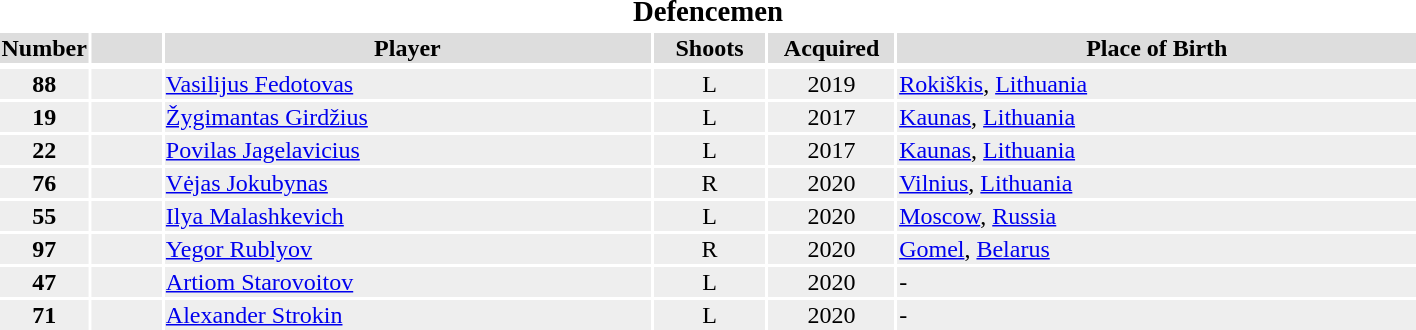<table width=75%>
<tr>
<th colspan=7><big>Defencemen</big></th>
</tr>
<tr bgcolor="#dddddd">
<th width=5%>Number</th>
<th width=5%></th>
<th !width=15%>Player</th>
<th width=8%>Shoots</th>
<th width=9%>Acquired</th>
<th width=37%>Place of Birth</th>
</tr>
<tr>
</tr>
<tr bgcolor="#eeeeee">
<td align=center><strong>88</strong></td>
<td align=center></td>
<td><a href='#'>Vasilijus Fedotovas</a></td>
<td align=center>L</td>
<td align=center>2019</td>
<td><a href='#'>Rokiškis</a>, <a href='#'>Lithuania</a></td>
</tr>
<tr bgcolor="#eeeeee">
<td align=center><strong>19</strong></td>
<td align=center></td>
<td><a href='#'>Žygimantas Girdžius</a></td>
<td align=center>L</td>
<td align=center>2017</td>
<td><a href='#'>Kaunas</a>, <a href='#'>Lithuania</a></td>
</tr>
<tr bgcolor="#eeeeee">
<td align=center><strong>22</strong></td>
<td align=center></td>
<td><a href='#'>Povilas Jagelavicius</a></td>
<td align=center>L</td>
<td align=center>2017</td>
<td><a href='#'>Kaunas</a>, <a href='#'>Lithuania</a></td>
</tr>
<tr bgcolor="#eeeeee">
<td align=center><strong>76</strong></td>
<td align=center></td>
<td><a href='#'>Vėjas Jokubynas</a></td>
<td align=center>R</td>
<td align=center>2020</td>
<td><a href='#'>Vilnius</a>, <a href='#'>Lithuania</a></td>
</tr>
<tr bgcolor="#eeeeee">
<td align=center><strong>55</strong></td>
<td align=center></td>
<td><a href='#'>Ilya Malashkevich</a></td>
<td align=center>L</td>
<td align=center>2020</td>
<td><a href='#'>Moscow</a>, <a href='#'>Russia</a></td>
</tr>
<tr bgcolor="#eeeeee">
<td align=center><strong>97</strong></td>
<td align=center></td>
<td><a href='#'>Yegor Rublyov</a></td>
<td align=center>R</td>
<td align=center>2020</td>
<td><a href='#'>Gomel</a>, <a href='#'>Belarus</a></td>
</tr>
<tr bgcolor="#eeeeee">
<td align=center><strong>47</strong></td>
<td align=center></td>
<td><a href='#'>Artiom Starovoitov</a></td>
<td align=center>L</td>
<td align=center>2020</td>
<td>-</td>
</tr>
<tr bgcolor="#eeeeee">
<td align=center><strong>71</strong></td>
<td align=center></td>
<td><a href='#'>Alexander Strokin</a></td>
<td align=center>L</td>
<td align=center>2020</td>
<td>-</td>
</tr>
</table>
